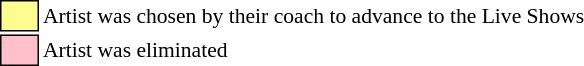<table class="toccolours" style="font-size: 90%; white-space: nowrap;">
<tr>
<td style="background:#fdfc8f; border: 1px solid black;">      </td>
<td style="padding-right: 8px">Artist was chosen by their coach to advance to the Live Shows</td>
</tr>
<tr>
<td style="background:pink; border: 1px solid black">      </td>
<td>Artist was eliminated</td>
</tr>
<tr>
</tr>
</table>
